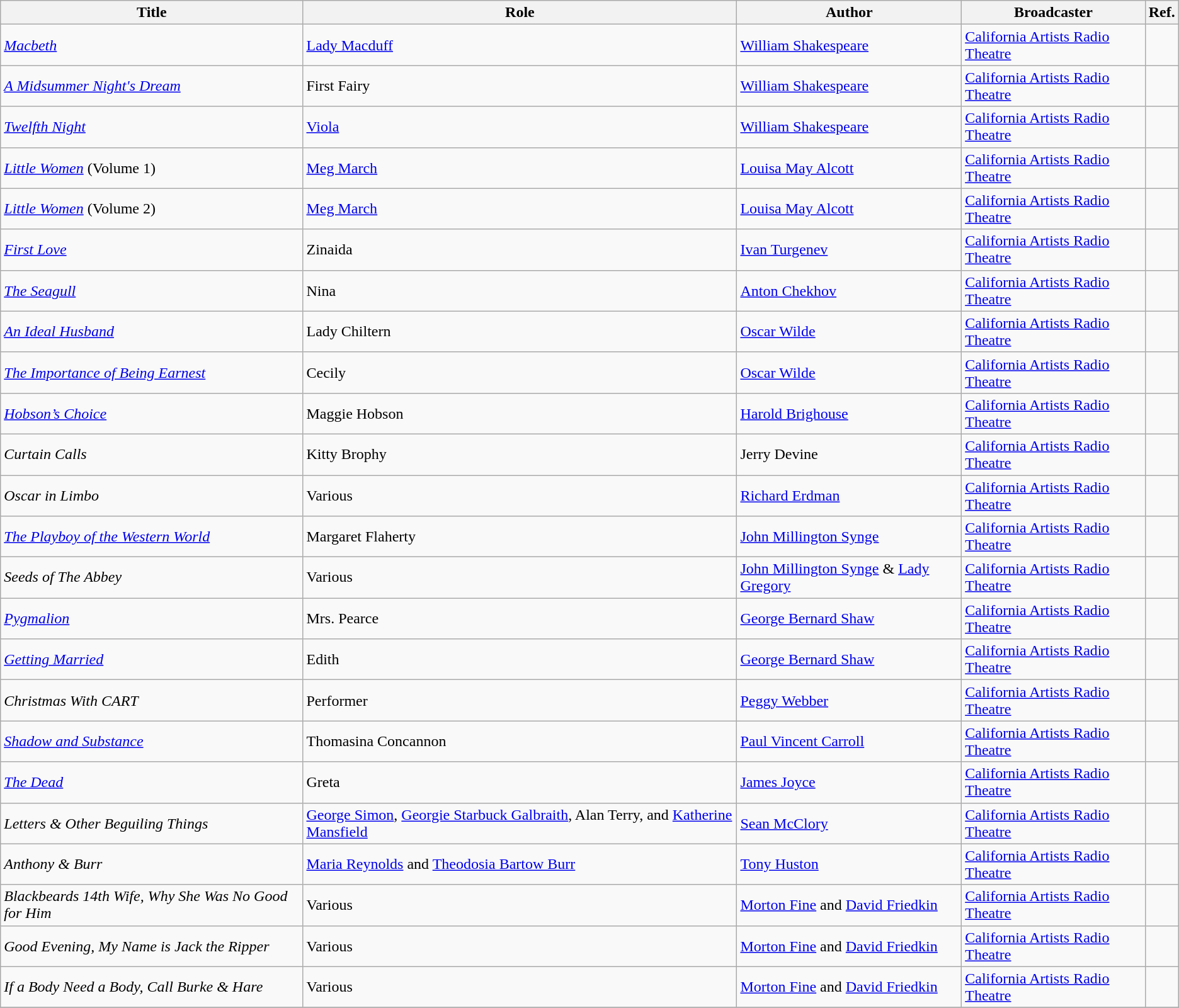<table class="wikitable sortable">
<tr>
<th>Title</th>
<th>Role</th>
<th>Author</th>
<th>Broadcaster</th>
<th class=unsortable>Ref.</th>
</tr>
<tr>
<td><em><a href='#'>Macbeth</a></em></td>
<td><a href='#'>Lady Macduff</a></td>
<td><a href='#'>William Shakespeare</a></td>
<td><a href='#'>California Artists Radio Theatre</a></td>
<td></td>
</tr>
<tr>
<td><em><a href='#'>A Midsummer Night's Dream</a></em></td>
<td>First Fairy</td>
<td><a href='#'>William Shakespeare</a></td>
<td><a href='#'>California Artists Radio Theatre</a></td>
<td></td>
</tr>
<tr>
<td><em><a href='#'>Twelfth Night</a></em></td>
<td><a href='#'>Viola</a></td>
<td><a href='#'>William Shakespeare</a></td>
<td><a href='#'>California Artists Radio Theatre</a></td>
<td></td>
</tr>
<tr>
<td><em><a href='#'>Little Women</a></em> (Volume 1)</td>
<td><a href='#'>Meg March</a></td>
<td><a href='#'>Louisa May Alcott</a></td>
<td><a href='#'>California Artists Radio Theatre</a></td>
<td></td>
</tr>
<tr>
<td><em><a href='#'>Little Women</a></em> (Volume 2)</td>
<td><a href='#'>Meg March</a></td>
<td><a href='#'>Louisa May Alcott</a></td>
<td><a href='#'>California Artists Radio Theatre</a></td>
<td></td>
</tr>
<tr>
<td><em><a href='#'>First Love</a></em></td>
<td>Zinaida</td>
<td><a href='#'>Ivan Turgenev</a></td>
<td><a href='#'>California Artists Radio Theatre</a></td>
<td></td>
</tr>
<tr>
<td><em><a href='#'>The Seagull</a></em></td>
<td>Nina</td>
<td><a href='#'>Anton Chekhov</a></td>
<td><a href='#'>California Artists Radio Theatre</a></td>
<td></td>
</tr>
<tr>
<td><em><a href='#'>An Ideal Husband</a></em></td>
<td>Lady Chiltern</td>
<td><a href='#'>Oscar Wilde</a></td>
<td><a href='#'>California Artists Radio Theatre</a></td>
<td></td>
</tr>
<tr>
<td><em><a href='#'>The Importance of Being Earnest</a></em></td>
<td>Cecily</td>
<td><a href='#'>Oscar Wilde</a></td>
<td><a href='#'>California Artists Radio Theatre</a></td>
<td></td>
</tr>
<tr>
<td><em><a href='#'>Hobson’s Choice</a></em></td>
<td>Maggie Hobson</td>
<td><a href='#'>Harold Brighouse</a></td>
<td><a href='#'>California Artists Radio Theatre</a></td>
<td></td>
</tr>
<tr>
<td><em>Curtain Calls</em></td>
<td>Kitty Brophy</td>
<td>Jerry Devine</td>
<td><a href='#'>California Artists Radio Theatre</a></td>
<td></td>
</tr>
<tr>
<td><em>Oscar in Limbo</em></td>
<td>Various</td>
<td><a href='#'>Richard Erdman</a></td>
<td><a href='#'>California Artists Radio Theatre</a></td>
<td></td>
</tr>
<tr>
<td><em><a href='#'>The Playboy of the Western World</a></em></td>
<td>Margaret Flaherty</td>
<td><a href='#'>John Millington Synge</a></td>
<td><a href='#'>California Artists Radio Theatre</a></td>
<td></td>
</tr>
<tr>
<td><em>Seeds of The Abbey</em></td>
<td>Various</td>
<td><a href='#'>John Millington Synge</a> & <a href='#'>Lady Gregory</a></td>
<td><a href='#'>California Artists Radio Theatre</a></td>
<td></td>
</tr>
<tr>
<td><em><a href='#'>Pygmalion</a></em></td>
<td>Mrs. Pearce</td>
<td><a href='#'>George Bernard Shaw</a></td>
<td><a href='#'>California Artists Radio Theatre</a></td>
<td></td>
</tr>
<tr>
<td><em><a href='#'>Getting Married</a></em></td>
<td>Edith</td>
<td><a href='#'>George Bernard Shaw</a></td>
<td><a href='#'>California Artists Radio Theatre</a></td>
<td></td>
</tr>
<tr>
<td><em>Christmas With CART</em></td>
<td>Performer</td>
<td><a href='#'>Peggy Webber</a></td>
<td><a href='#'>California Artists Radio Theatre</a></td>
<td></td>
</tr>
<tr>
<td><em><a href='#'>Shadow and Substance</a></em></td>
<td>Thomasina Concannon</td>
<td><a href='#'>Paul Vincent Carroll</a></td>
<td><a href='#'>California Artists Radio Theatre</a></td>
<td></td>
</tr>
<tr>
<td><em><a href='#'>The Dead</a></em></td>
<td>Greta</td>
<td><a href='#'>James Joyce</a></td>
<td><a href='#'>California Artists Radio Theatre</a></td>
<td></td>
</tr>
<tr>
<td><em>Letters & Other Beguiling Things</em></td>
<td><a href='#'>George Simon</a>, <a href='#'>Georgie Starbuck Galbraith</a>, Alan Terry, and <a href='#'>Katherine Mansfield</a></td>
<td><a href='#'>Sean McClory</a></td>
<td><a href='#'>California Artists Radio Theatre</a></td>
<td></td>
</tr>
<tr>
<td><em>Anthony & Burr</em></td>
<td><a href='#'>Maria Reynolds</a> and <a href='#'>Theodosia Bartow Burr</a></td>
<td><a href='#'>Tony Huston</a></td>
<td><a href='#'>California Artists Radio Theatre</a></td>
<td></td>
</tr>
<tr>
<td><em>Blackbeards 14th Wife, Why She Was No Good for Him</em></td>
<td>Various</td>
<td><a href='#'>Morton Fine</a> and <a href='#'>David Friedkin</a></td>
<td><a href='#'>California Artists Radio Theatre</a></td>
<td></td>
</tr>
<tr>
<td><em>Good Evening, My Name is Jack the Ripper</em></td>
<td>Various</td>
<td><a href='#'>Morton Fine</a> and <a href='#'>David Friedkin</a></td>
<td><a href='#'>California Artists Radio Theatre</a></td>
<td></td>
</tr>
<tr>
<td><em>If a Body Need a Body, Call Burke & Hare</em></td>
<td>Various</td>
<td><a href='#'>Morton Fine</a> and <a href='#'>David Friedkin</a></td>
<td><a href='#'>California Artists Radio Theatre</a></td>
<td></td>
</tr>
<tr>
</tr>
</table>
